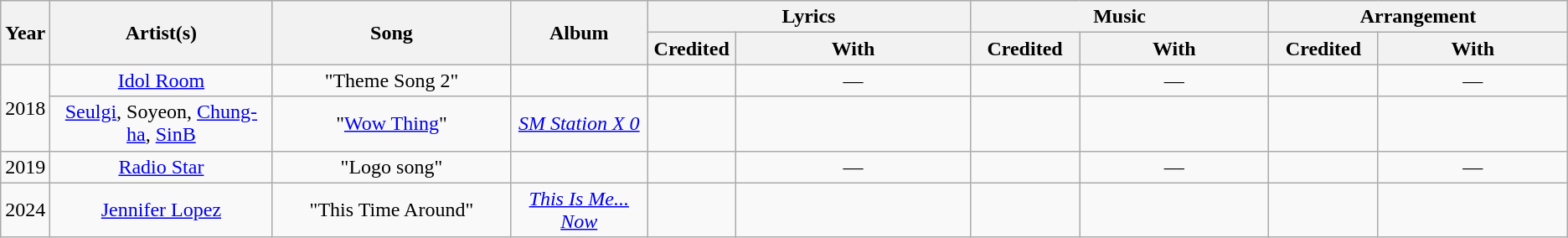<table class="wikitable" style="text-align:center;">
<tr>
<th rowspan="2" style="width:2em;">Year</th>
<th rowspan="2" style="width:12em;">Artist(s)</th>
<th rowspan="2" style="width:13em;">Song</th>
<th rowspan="2" style="width:7em;">Album</th>
<th colspan="2" style="width:16em;">Lyrics</th>
<th colspan="2" style="width:16em;">Music</th>
<th colspan="2" style="width:16em;">Arrangement</th>
</tr>
<tr>
<th style="width:4em;">Credited</th>
<th style="width:13em;">With</th>
<th style="width:4em;">Credited</th>
<th style="width:8em;">With</th>
<th style="width:4em;">Credited</th>
<th style="width:8em;">With</th>
</tr>
<tr>
<td rowspan="2">2018</td>
<td><a href='#'>Idol Room</a></td>
<td>"Theme Song 2"</td>
<td></td>
<td></td>
<td>—</td>
<td></td>
<td>—</td>
<td></td>
<td>—</td>
</tr>
<tr>
<td><a href='#'>Seulgi</a>, Soyeon, <a href='#'>Chung-ha</a>, <a href='#'>SinB</a></td>
<td>"<a href='#'>Wow Thing</a>"</td>
<td><em><a href='#'>SM Station X 0</a></em></td>
<td></td>
<td></td>
<td></td>
<td></td>
<td></td>
<td></td>
</tr>
<tr>
<td>2019</td>
<td><a href='#'>Radio Star</a></td>
<td>"Logo song"</td>
<td></td>
<td></td>
<td>—</td>
<td></td>
<td>—</td>
<td></td>
<td>—</td>
</tr>
<tr>
<td>2024</td>
<td><a href='#'>Jennifer Lopez</a> </td>
<td>"This Time Around"</td>
<td><em><a href='#'>This Is Me... Now</a></em></td>
<td></td>
<td></td>
<td></td>
<td></td>
<td></td>
<td></td>
</tr>
</table>
